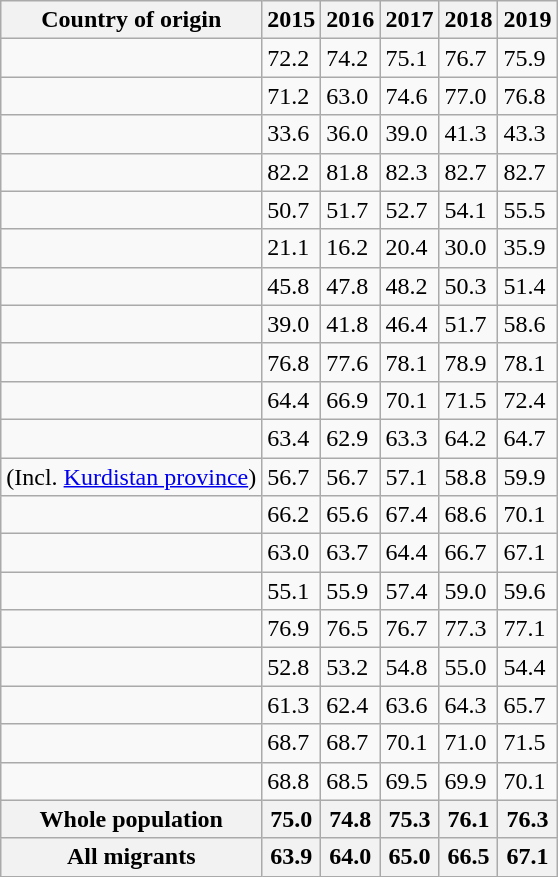<table class="wikitable sortable">
<tr>
<th>Country of origin</th>
<th>2015</th>
<th>2016</th>
<th>2017</th>
<th>2018</th>
<th>2019</th>
</tr>
<tr>
<td></td>
<td>72.2</td>
<td>74.2</td>
<td>75.1</td>
<td>76.7</td>
<td>75.9</td>
</tr>
<tr>
<td></td>
<td>71.2</td>
<td>63.0</td>
<td>74.6</td>
<td>77.0</td>
<td>76.8</td>
</tr>
<tr>
<td></td>
<td>33.6</td>
<td>36.0</td>
<td>39.0</td>
<td>41.3</td>
<td>43.3</td>
</tr>
<tr>
<td></td>
<td>82.2</td>
<td>81.8</td>
<td>82.3</td>
<td>82.7</td>
<td>82.7</td>
</tr>
<tr>
<td></td>
<td>50.7</td>
<td>51.7</td>
<td>52.7</td>
<td>54.1</td>
<td>55.5</td>
</tr>
<tr>
<td></td>
<td>21.1</td>
<td>16.2</td>
<td>20.4</td>
<td>30.0</td>
<td>35.9</td>
</tr>
<tr>
<td></td>
<td>45.8</td>
<td>47.8</td>
<td>48.2</td>
<td>50.3</td>
<td>51.4</td>
</tr>
<tr>
<td></td>
<td>39.0</td>
<td>41.8</td>
<td>46.4</td>
<td>51.7</td>
<td>58.6</td>
</tr>
<tr>
<td></td>
<td>76.8</td>
<td>77.6</td>
<td>78.1</td>
<td>78.9</td>
<td>78.1</td>
</tr>
<tr>
<td></td>
<td>64.4</td>
<td>66.9</td>
<td>70.1</td>
<td>71.5</td>
<td>72.4</td>
</tr>
<tr>
<td></td>
<td>63.4</td>
<td>62.9</td>
<td>63.3</td>
<td>64.2</td>
<td>64.7</td>
</tr>
<tr>
<td> (Incl. <a href='#'>Kurdistan province</a>)</td>
<td>56.7</td>
<td>56.7</td>
<td>57.1</td>
<td>58.8</td>
<td>59.9</td>
</tr>
<tr>
<td></td>
<td>66.2</td>
<td>65.6</td>
<td>67.4</td>
<td>68.6</td>
<td>70.1</td>
</tr>
<tr>
<td></td>
<td>63.0</td>
<td>63.7</td>
<td>64.4</td>
<td>66.7</td>
<td>67.1</td>
</tr>
<tr>
<td></td>
<td>55.1</td>
<td>55.9</td>
<td>57.4</td>
<td>59.0</td>
<td>59.6</td>
</tr>
<tr>
<td></td>
<td>76.9</td>
<td>76.5</td>
<td>76.7</td>
<td>77.3</td>
<td>77.1</td>
</tr>
<tr>
<td></td>
<td>52.8</td>
<td>53.2</td>
<td>54.8</td>
<td>55.0</td>
<td>54.4</td>
</tr>
<tr>
<td></td>
<td>61.3</td>
<td>62.4</td>
<td>63.6</td>
<td>64.3</td>
<td>65.7</td>
</tr>
<tr>
<td></td>
<td>68.7</td>
<td>68.7</td>
<td>70.1</td>
<td>71.0</td>
<td>71.5</td>
</tr>
<tr>
<td></td>
<td>68.8</td>
<td>68.5</td>
<td>69.5</td>
<td>69.9</td>
<td>70.1</td>
</tr>
<tr>
<th>Whole population</th>
<th>75.0</th>
<th>74.8</th>
<th>75.3</th>
<th>76.1</th>
<th>76.3</th>
</tr>
<tr>
<th>All migrants</th>
<th>63.9</th>
<th>64.0</th>
<th>65.0</th>
<th>66.5</th>
<th>67.1</th>
</tr>
</table>
